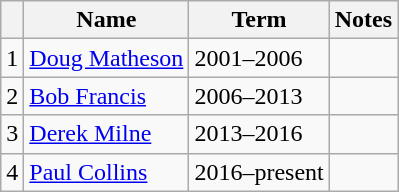<table class="wikitable">
<tr>
<th></th>
<th>Name</th>
<th>Term</th>
<th>Notes</th>
</tr>
<tr>
<td align=center>1</td>
<td><a href='#'>Doug Matheson</a></td>
<td>2001–2006</td>
<td></td>
</tr>
<tr>
<td align=center>2</td>
<td><a href='#'>Bob Francis</a></td>
<td>2006–2013</td>
<td></td>
</tr>
<tr>
<td align=center>3</td>
<td><a href='#'>Derek Milne</a></td>
<td>2013–2016</td>
<td></td>
</tr>
<tr>
<td align=center>4</td>
<td><a href='#'>Paul Collins</a></td>
<td>2016–present</td>
<td></td>
</tr>
</table>
